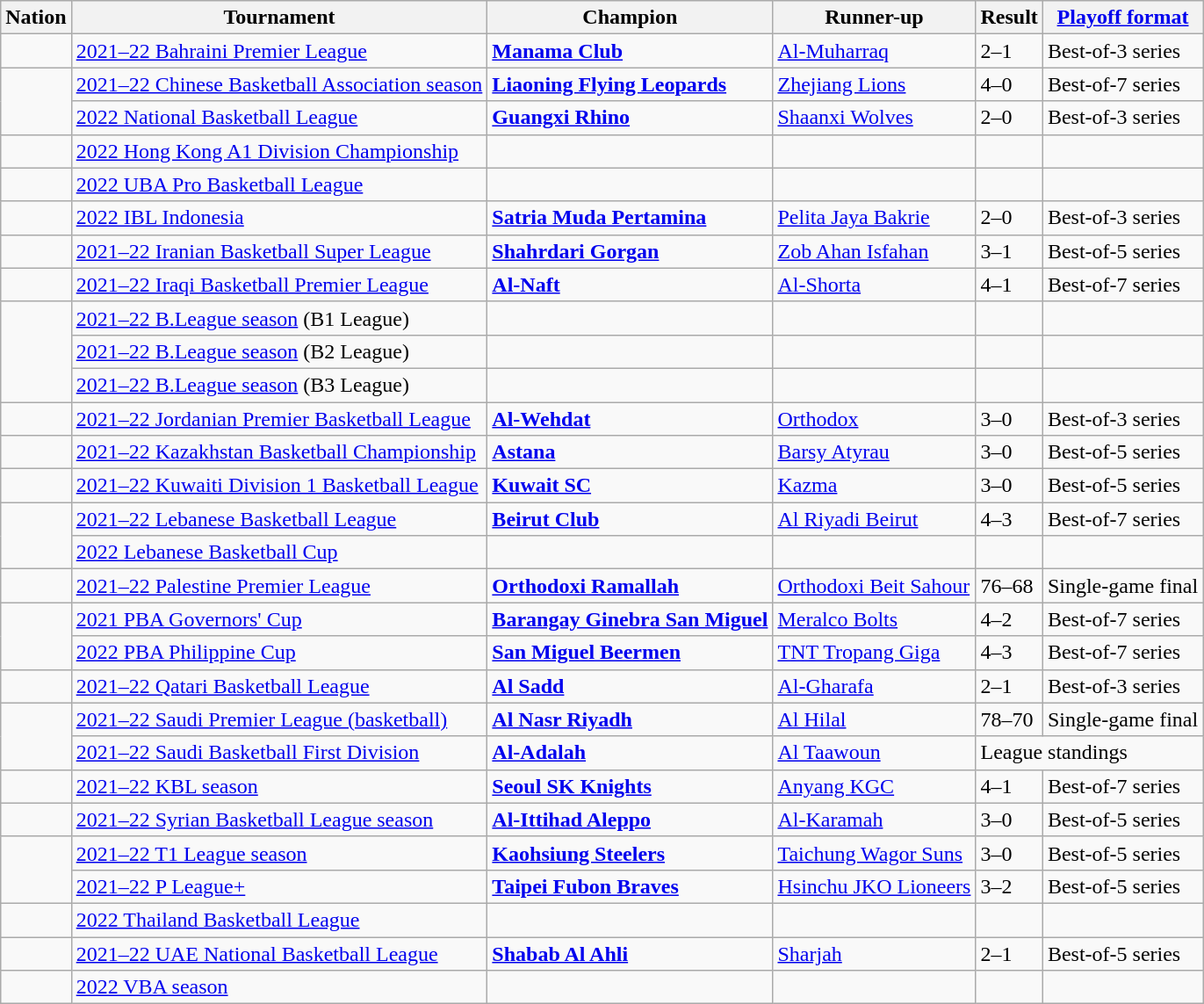<table class="wikitable">
<tr>
<th>Nation</th>
<th>Tournament</th>
<th>Champion</th>
<th>Runner-up</th>
<th>Result</th>
<th><a href='#'>Playoff format</a></th>
</tr>
<tr>
<td></td>
<td><a href='#'>2021–22 Bahraini Premier League</a></td>
<td><strong><a href='#'>Manama Club</a></strong></td>
<td><a href='#'>Al-Muharraq</a></td>
<td>2–1</td>
<td>Best-of-3 series</td>
</tr>
<tr>
<td rowspan="2"></td>
<td><a href='#'>2021–22 Chinese Basketball Association season</a></td>
<td><strong><a href='#'>Liaoning Flying Leopards</a></strong></td>
<td><a href='#'>Zhejiang Lions</a></td>
<td>4–0</td>
<td>Best-of-7 series</td>
</tr>
<tr>
<td><a href='#'>2022 National Basketball League</a></td>
<td><strong><a href='#'>Guangxi Rhino</a></strong></td>
<td><a href='#'>Shaanxi Wolves</a></td>
<td>2–0</td>
<td>Best-of-3 series</td>
</tr>
<tr>
<td></td>
<td><a href='#'>2022 Hong Kong A1 Division Championship</a></td>
<td></td>
<td></td>
<td></td>
<td></td>
</tr>
<tr>
<td></td>
<td><a href='#'>2022 UBA Pro Basketball League</a></td>
<td></td>
<td></td>
<td></td>
<td></td>
</tr>
<tr>
<td></td>
<td><a href='#'>2022 IBL Indonesia</a></td>
<td><strong><a href='#'>Satria Muda Pertamina</a></strong></td>
<td><a href='#'>Pelita Jaya Bakrie</a></td>
<td>2–0</td>
<td>Best-of-3 series</td>
</tr>
<tr>
<td></td>
<td><a href='#'>2021–22 Iranian Basketball Super League</a></td>
<td><strong><a href='#'>Shahrdari Gorgan</a></strong></td>
<td><a href='#'>Zob Ahan Isfahan</a></td>
<td>3–1</td>
<td>Best-of-5 series</td>
</tr>
<tr>
<td></td>
<td><a href='#'>2021–22 Iraqi Basketball Premier League</a></td>
<td><a href='#'><strong>Al-Naft</strong></a></td>
<td><a href='#'>Al-Shorta</a></td>
<td>4–1</td>
<td>Best-of-7 series</td>
</tr>
<tr>
<td rowspan="3"></td>
<td><a href='#'>2021–22 B.League season</a> (B1 League)</td>
<td></td>
<td></td>
<td></td>
<td></td>
</tr>
<tr>
<td><a href='#'>2021–22 B.League season</a> (B2 League)</td>
<td></td>
<td></td>
<td></td>
<td></td>
</tr>
<tr>
<td><a href='#'>2021–22 B.League season</a> (B3 League)</td>
<td></td>
<td></td>
<td></td>
<td></td>
</tr>
<tr>
<td></td>
<td><a href='#'>2021–22 Jordanian Premier Basketball League</a></td>
<td><a href='#'><strong>Al-Wehdat</strong></a></td>
<td><a href='#'>Orthodox</a></td>
<td>3–0</td>
<td>Best-of-3 series</td>
</tr>
<tr>
<td></td>
<td><a href='#'>2021–22 Kazakhstan Basketball Championship</a></td>
<td><a href='#'><strong>Astana</strong></a></td>
<td><a href='#'>Barsy Atyrau</a></td>
<td>3–0</td>
<td>Best-of-5 series</td>
</tr>
<tr>
<td></td>
<td><a href='#'>2021–22 Kuwaiti Division 1 Basketball League</a></td>
<td><a href='#'><strong>Kuwait SC</strong></a></td>
<td><a href='#'>Kazma</a></td>
<td>3–0</td>
<td>Best-of-5 series</td>
</tr>
<tr>
<td rowspan="2"></td>
<td><a href='#'>2021–22 Lebanese Basketball League</a></td>
<td><strong><a href='#'>Beirut Club</a></strong></td>
<td><a href='#'>Al Riyadi Beirut</a></td>
<td>4–3</td>
<td>Best-of-7 series</td>
</tr>
<tr>
<td><a href='#'>2022 Lebanese Basketball Cup</a></td>
<td></td>
<td></td>
<td></td>
<td></td>
</tr>
<tr>
<td></td>
<td><a href='#'>2021–22 Palestine Premier League</a></td>
<td><strong><a href='#'>Orthodoxi Ramallah</a></strong></td>
<td><a href='#'>Orthodoxi Beit Sahour</a></td>
<td>76–68</td>
<td>Single-game final</td>
</tr>
<tr>
<td rowspan="2"></td>
<td><a href='#'>2021 PBA Governors' Cup</a></td>
<td><strong><a href='#'>Barangay Ginebra San Miguel</a></strong></td>
<td><a href='#'>Meralco Bolts</a></td>
<td>4–2</td>
<td>Best-of-7 series</td>
</tr>
<tr>
<td><a href='#'>2022 PBA Philippine Cup</a></td>
<td><strong><a href='#'>San Miguel Beermen</a></strong></td>
<td><a href='#'>TNT Tropang Giga</a></td>
<td>4–3</td>
<td>Best-of-7 series</td>
</tr>
<tr>
<td></td>
<td><a href='#'>2021–22 Qatari Basketball League</a></td>
<td><a href='#'><strong>Al Sadd</strong></a></td>
<td><a href='#'>Al-Gharafa</a></td>
<td>2–1</td>
<td>Best-of-3 series</td>
</tr>
<tr>
<td rowspan="2"></td>
<td><a href='#'>2021–22 Saudi Premier League (basketball)</a></td>
<td><strong><a href='#'>Al Nasr Riyadh</a></strong></td>
<td><a href='#'>Al Hilal</a></td>
<td>78–70</td>
<td>Single-game final</td>
</tr>
<tr>
<td><a href='#'>2021–22 Saudi Basketball First Division</a></td>
<td><a href='#'><strong>Al-Adalah</strong></a></td>
<td><a href='#'>Al Taawoun</a></td>
<td colspan="2">League standings</td>
</tr>
<tr>
<td></td>
<td><a href='#'>2021–22 KBL season</a></td>
<td><strong><a href='#'>Seoul SK Knights</a></strong></td>
<td><a href='#'>Anyang KGC</a></td>
<td>4–1</td>
<td>Best-of-7 series</td>
</tr>
<tr>
<td></td>
<td><a href='#'>2021–22 Syrian Basketball League season</a></td>
<td><a href='#'><strong>Al-Ittihad Aleppo</strong></a></td>
<td><a href='#'>Al-Karamah</a></td>
<td>3–0</td>
<td>Best-of-5 series</td>
</tr>
<tr>
<td rowspan="2"></td>
<td><a href='#'>2021–22 T1 League season</a></td>
<td><strong><a href='#'>Kaohsiung Steelers</a></strong></td>
<td><a href='#'>Taichung Wagor Suns</a></td>
<td>3–0</td>
<td>Best-of-5 series</td>
</tr>
<tr>
<td><a href='#'>2021–22 P League+</a></td>
<td><strong><a href='#'>Taipei Fubon Braves</a></strong></td>
<td><a href='#'>Hsinchu JKO Lioneers</a></td>
<td>3–2</td>
<td>Best-of-5 series</td>
</tr>
<tr>
<td></td>
<td><a href='#'>2022 Thailand Basketball League</a></td>
<td></td>
<td></td>
<td></td>
<td></td>
</tr>
<tr>
<td></td>
<td><a href='#'>2021–22 UAE National Basketball League</a></td>
<td><a href='#'><strong>Shabab Al Ahli</strong></a></td>
<td><a href='#'>Sharjah</a></td>
<td>2–1</td>
<td>Best-of-5 series</td>
</tr>
<tr>
<td></td>
<td><a href='#'>2022 VBA season</a></td>
<td></td>
<td></td>
<td></td>
<td></td>
</tr>
</table>
